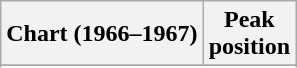<table class="wikitable sortable plainrowheaders" style="text-align:center">
<tr>
<th scope="col">Chart (1966–1967)</th>
<th scope="col">Peak<br> position</th>
</tr>
<tr>
</tr>
<tr>
</tr>
<tr>
</tr>
</table>
